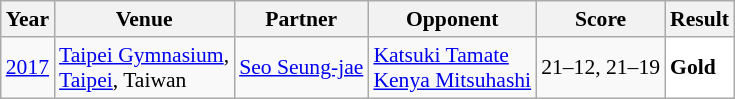<table class="sortable wikitable" style="font-size: 90%;">
<tr>
<th>Year</th>
<th>Venue</th>
<th>Partner</th>
<th>Opponent</th>
<th>Score</th>
<th>Result</th>
</tr>
<tr>
<td align="center"><a href='#'>2017</a></td>
<td align="left"><a href='#'>Taipei Gymnasium</a>,<br><a href='#'>Taipei</a>, Taiwan</td>
<td align="left"> <a href='#'>Seo Seung-jae</a></td>
<td align="left"> <a href='#'>Katsuki Tamate</a> <br>  <a href='#'>Kenya Mitsuhashi</a></td>
<td align="left">21–12, 21–19</td>
<td style="text-align:left; background:white"> <strong>Gold</strong></td>
</tr>
</table>
